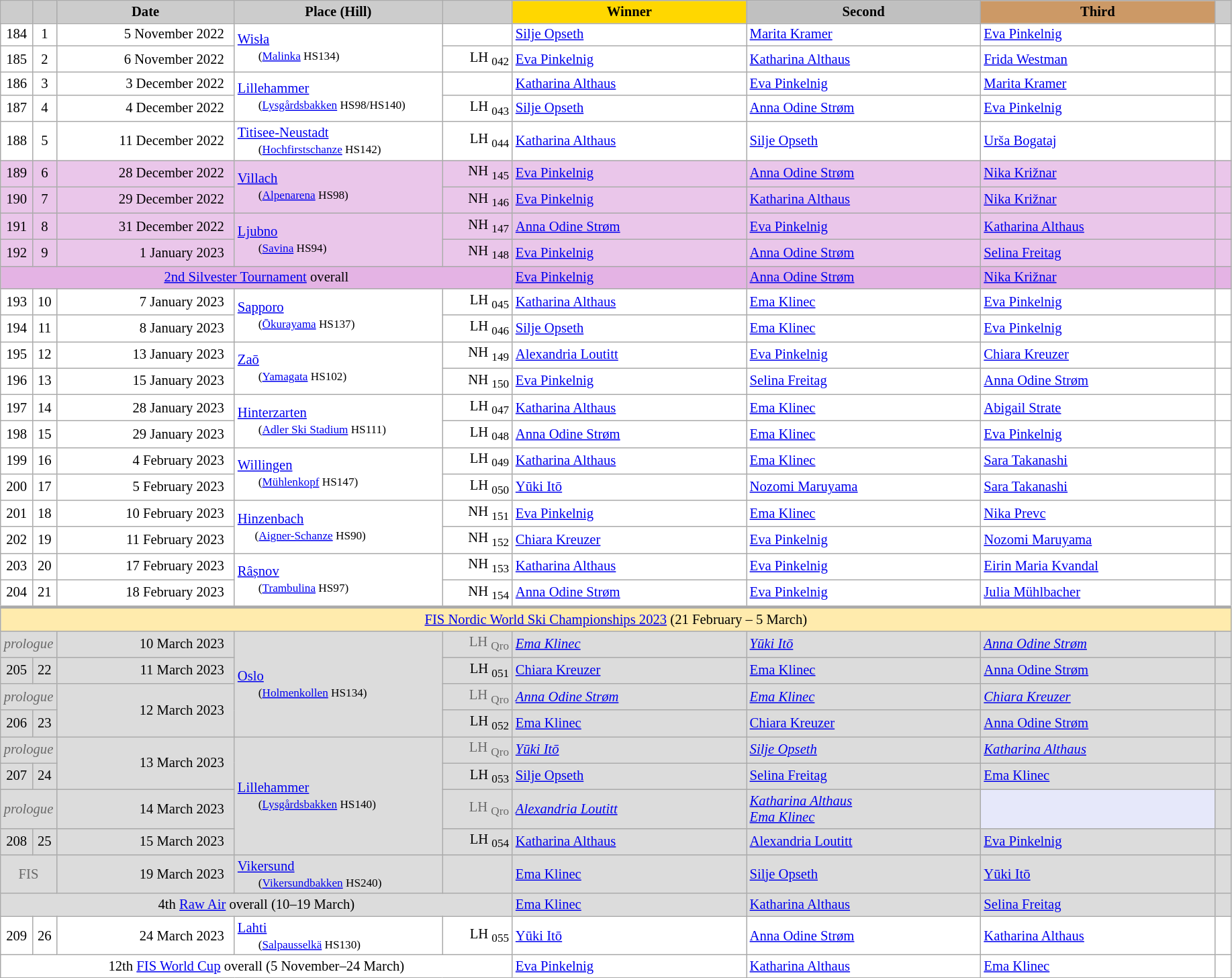<table class="wikitable plainrowheaders" style="background:#fff; font-size:86%; line-height:16px; border:grey solid 1px; border-collapse:collapse;">
<tr>
<th scope="col" style="background:#ccc; width=30 px;"></th>
<th scope="col" style="background:#ccc; width=10 px;"></th>
<th scope="col" style="background:#ccc; width:170px;">Date</th>
<th scope="col" style="background:#ccc; width:200px;">Place (Hill)</th>
<th scope="col" style="background:#ccc; width:63px;"></th>
<th scope="col" style="background:gold; width:226px;">Winner</th>
<th scope="col" style="background:silver; width:226px;">Second</th>
<th scope="col" style="background:#c96; width:226px;">Third</th>
<th scope="col" style="background:#ccc; width:10px;"></th>
</tr>
<tr>
<td align="center">184</td>
<td align="center">1</td>
<td align="right">5 November 2022  </td>
<td rowspan="2"> <a href='#'>Wisła</a><br>         <small>(<a href='#'>Malinka</a> HS134)</small></td>
<td align="right"></td>
<td> <a href='#'>Silje Opseth</a></td>
<td> <a href='#'>Marita Kramer</a></td>
<td> <a href='#'>Eva Pinkelnig</a></td>
<td></td>
</tr>
<tr>
<td align="center">185</td>
<td align="center">2</td>
<td align="right">6 November 2022  </td>
<td align="right">LH <sub>042</sub></td>
<td> <a href='#'>Eva Pinkelnig</a></td>
<td> <a href='#'>Katharina Althaus</a></td>
<td> <a href='#'>Frida Westman</a></td>
<td></td>
</tr>
<tr>
<td align="center">186</td>
<td align="center">3</td>
<td align="right">3 December 2022  </td>
<td rowspan="2"> <a href='#'>Lillehammer</a><br>         <small>(<a href='#'>Lysgårdsbakken</a> HS98/HS140)</small></td>
<td align="right"></td>
<td> <a href='#'>Katharina Althaus</a></td>
<td> <a href='#'>Eva Pinkelnig</a></td>
<td> <a href='#'>Marita Kramer</a></td>
<td></td>
</tr>
<tr>
<td align="center">187</td>
<td align="center">4</td>
<td align="right">4 December 2022  </td>
<td align="right">LH <sub>043</sub></td>
<td> <a href='#'>Silje Opseth</a></td>
<td> <a href='#'>Anna Odine Strøm</a></td>
<td> <a href='#'>Eva Pinkelnig</a></td>
<td></td>
</tr>
<tr>
<td align="center">188</td>
<td align="center">5</td>
<td align="right">11 December 2022  </td>
<td> <a href='#'>Titisee-Neustadt</a><br>          <small>(<a href='#'>Hochfirstschanze</a> HS142)</small></td>
<td align="right">LH <sub>044</sub></td>
<td> <a href='#'>Katharina Althaus</a></td>
<td> <a href='#'>Silje Opseth</a></td>
<td> <a href='#'>Urša Bogataj</a></td>
<td></td>
</tr>
<tr bgcolor=#eac6ea>
<td align="center">189</td>
<td align="center">6</td>
<td align="right">28 December 2022  </td>
<td rowspan="2"> <a href='#'>Villach</a><br>         <small>(<a href='#'>Alpenarena</a> HS98)</small></td>
<td align="right">NH <sub>145</sub></td>
<td> <a href='#'>Eva Pinkelnig</a></td>
<td> <a href='#'>Anna Odine Strøm</a></td>
<td> <a href='#'>Nika Križnar</a></td>
<td></td>
</tr>
<tr bgcolor=#eac6ea>
<td align="center">190</td>
<td align="center">7</td>
<td align="right">29 December 2022  </td>
<td align="right">NH <sub>146</sub></td>
<td> <a href='#'>Eva Pinkelnig</a></td>
<td> <a href='#'>Katharina Althaus</a></td>
<td> <a href='#'>Nika Križnar</a></td>
<td></td>
</tr>
<tr bgcolor=#eac6ea>
<td align="center">191</td>
<td align="center">8</td>
<td align="right">31 December 2022  </td>
<td rowspan="2"> <a href='#'>Ljubno</a><br>         <small>(<a href='#'>Savina</a> HS94)</small></td>
<td align="right">NH <sub>147</sub></td>
<td> <a href='#'>Anna Odine Strøm</a></td>
<td> <a href='#'>Eva Pinkelnig</a></td>
<td> <a href='#'>Katharina Althaus</a></td>
<td></td>
</tr>
<tr bgcolor=#eac6ea>
<td align="center">192</td>
<td align="center">9</td>
<td align="right">1 January 2023  </td>
<td align="right">NH <sub>148</sub></td>
<td> <a href='#'>Eva Pinkelnig</a></td>
<td> <a href='#'>Anna Odine Strøm</a></td>
<td> <a href='#'>Selina Freitag</a></td>
<td></td>
</tr>
<tr bgcolor=#e4b3e4>
<td colspan="5" align="center"><a href='#'>2nd Silvester Tournament</a> overall</td>
<td> <a href='#'>Eva Pinkelnig</a></td>
<td> <a href='#'>Anna Odine Strøm</a></td>
<td> <a href='#'>Nika Križnar</a></td>
<td></td>
</tr>
<tr>
<td align="center">193</td>
<td align="center">10</td>
<td align="right">7 January 2023  </td>
<td rowspan="2"> <a href='#'>Sapporo</a><br>         <small>(<a href='#'>Ōkurayama</a> HS137)</small></td>
<td align=right>LH <sub>045</sub></td>
<td> <a href='#'>Katharina Althaus</a></td>
<td> <a href='#'>Ema Klinec</a></td>
<td> <a href='#'>Eva Pinkelnig</a></td>
<td></td>
</tr>
<tr>
<td align="center">194</td>
<td align="center">11</td>
<td align="right">8 January 2023  </td>
<td align=right>LH <sub>046</sub></td>
<td> <a href='#'>Silje Opseth</a></td>
<td> <a href='#'>Ema Klinec</a></td>
<td> <a href='#'>Eva Pinkelnig</a></td>
<td></td>
</tr>
<tr>
<td align="center">195</td>
<td align="center">12</td>
<td align="right">13 January 2023  </td>
<td rowspan="2"> <a href='#'>Zaō</a><br>         <small>(<a href='#'>Yamagata</a> HS102)</small></td>
<td align=right>NH <sub>149</sub></td>
<td> <a href='#'>Alexandria Loutitt</a></td>
<td> <a href='#'>Eva Pinkelnig</a></td>
<td> <a href='#'>Chiara Kreuzer</a></td>
<td></td>
</tr>
<tr>
<td align="center">196</td>
<td align="center">13</td>
<td align="right">15 January 2023  </td>
<td align=right>NH <sub>150</sub></td>
<td> <a href='#'>Eva Pinkelnig</a></td>
<td> <a href='#'>Selina Freitag</a></td>
<td> <a href='#'>Anna Odine Strøm</a></td>
<td></td>
</tr>
<tr>
<td align="center">197</td>
<td align="center">14</td>
<td align="right">28 January 2023  </td>
<td rowspan="2"> <a href='#'>Hinterzarten</a><br>         <small>(<a href='#'>Adler Ski Stadium</a> HS111)</small></td>
<td align="right">LH <sub>047</sub></td>
<td> <a href='#'>Katharina Althaus</a></td>
<td> <a href='#'>Ema Klinec</a></td>
<td> <a href='#'>Abigail Strate</a></td>
<td></td>
</tr>
<tr>
<td align="center">198</td>
<td align="center">15</td>
<td align="right">29 January 2023  </td>
<td align="right">LH <sub>048</sub></td>
<td> <a href='#'>Anna Odine Strøm</a></td>
<td> <a href='#'>Ema Klinec</a></td>
<td> <a href='#'>Eva Pinkelnig</a></td>
<td></td>
</tr>
<tr>
<td align="center">199</td>
<td align="center">16</td>
<td align="right">4 February 2023  </td>
<td rowspan="2"> <a href='#'>Willingen</a><br>         <small>(<a href='#'>Mühlenkopf</a> HS147)</small></td>
<td align="right">LH <sub>049</sub></td>
<td> <a href='#'>Katharina Althaus</a></td>
<td> <a href='#'>Ema Klinec</a></td>
<td> <a href='#'>Sara Takanashi</a></td>
<td></td>
</tr>
<tr>
<td align="center">200</td>
<td align="center">17</td>
<td align="right">5 February 2023  </td>
<td align="right">LH <sub>050</sub></td>
<td> <a href='#'>Yūki Itō</a></td>
<td> <a href='#'>Nozomi Maruyama</a></td>
<td> <a href='#'>Sara Takanashi</a></td>
<td></td>
</tr>
<tr>
<td align="center">201</td>
<td align="center">18</td>
<td align="right">10 February 2023  </td>
<td rowspan="2"> <a href='#'>Hinzenbach</a><br>        <small>(<a href='#'>Aigner-Schanze</a> HS90)</small></td>
<td align="right">NH <sub>151</sub></td>
<td> <a href='#'>Eva Pinkelnig</a></td>
<td> <a href='#'>Ema Klinec</a></td>
<td> <a href='#'>Nika Prevc</a></td>
<td></td>
</tr>
<tr>
<td align="center">202</td>
<td align="center">19</td>
<td align="right">11 February 2023  </td>
<td align="right">NH <sub>152</sub></td>
<td> <a href='#'>Chiara Kreuzer</a></td>
<td> <a href='#'>Eva Pinkelnig</a></td>
<td> <a href='#'>Nozomi Maruyama</a></td>
<td></td>
</tr>
<tr>
<td align="center">203</td>
<td align="center">20</td>
<td align="right">17 February 2023  </td>
<td rowspan="2"> <a href='#'>Râșnov</a><br>         <small>(<a href='#'>Trambulina</a> HS97)</small></td>
<td align="right">NH <sub>153</sub></td>
<td> <a href='#'>Katharina Althaus</a></td>
<td> <a href='#'>Eva Pinkelnig</a></td>
<td> <a href='#'>Eirin Maria Kvandal</a></td>
<td></td>
</tr>
<tr>
<td align="center">204</td>
<td align="center">21</td>
<td align="right">18 February 2023  </td>
<td align="right">NH <sub>154</sub></td>
<td> <a href='#'>Anna Odine Strøm</a></td>
<td> <a href='#'>Eva Pinkelnig</a></td>
<td> <a href='#'>Julia Mühlbacher</a></td>
<td></td>
</tr>
<tr style="background:#FFEBAD">
<td align=center style="border-top-width:3px" colspan=9><a href='#'>FIS Nordic World Ski Championships 2023</a> (21 February – 5 March)</td>
</tr>
<tr bgcolor="#DCDCDC">
<td colspan=2 align="center" style=color:#696969><em>prologue</em></td>
<td align="right">10 March 2023  </td>
<td rowspan=4> <a href='#'>Oslo</a><br>         <small>(<a href='#'>Holmenkollen</a> HS134)</small></td>
<td align="right" style=color:#696969>LH <sub>Qro</sub></td>
<td> <em><a href='#'>Ema Klinec</a></em></td>
<td> <em><a href='#'>Yūki Itō</a></em></td>
<td> <em><a href='#'>Anna Odine Strøm</a></em></td>
<td></td>
</tr>
<tr bgcolor="#DCDCDC">
<td align="center">205</td>
<td align="center">22</td>
<td align="right">11 March 2023  </td>
<td align="right">LH <sub>051</sub></td>
<td> <a href='#'>Chiara Kreuzer</a></td>
<td> <a href='#'>Ema Klinec</a></td>
<td> <a href='#'>Anna Odine Strøm</a></td>
<td></td>
</tr>
<tr bgcolor="#DCDCDC">
<td colspan=2 align="center" style=color:#696969><em>prologue</em></td>
<td rowspan=2 align="right">12 March 2023  </td>
<td align="right" style=color:#696969>LH <sub>Qro</sub></td>
<td> <em><a href='#'>Anna Odine Strøm</a></em></td>
<td> <em><a href='#'>Ema Klinec</a></em></td>
<td> <em><a href='#'>Chiara Kreuzer</a></em></td>
<td></td>
</tr>
<tr bgcolor="#DCDCDC">
<td align="center">206</td>
<td align="center">23</td>
<td align="right">LH <sub>052</sub></td>
<td> <a href='#'>Ema Klinec</a></td>
<td> <a href='#'>Chiara Kreuzer</a></td>
<td> <a href='#'>Anna Odine Strøm</a></td>
<td></td>
</tr>
<tr bgcolor="#DCDCDC">
<td colspan=2 align="center" style=color:#696969><em>prologue</em></td>
<td rowspan=2 align="right">13 March 2023  </td>
<td rowspan=4> <a href='#'>Lillehammer</a><br>         <small>(<a href='#'>Lysgårdsbakken</a> HS140)</small></td>
<td align="right" style=color:#696969>LH <sub>Qro</sub></td>
<td> <em><a href='#'>Yūki Itō</a></em></td>
<td> <em><a href='#'>Silje Opseth</a></em></td>
<td> <em><a href='#'>Katharina Althaus</a></em></td>
<td></td>
</tr>
<tr bgcolor="#DCDCDC">
<td align="center">207</td>
<td align="center">24</td>
<td align="right">LH <sub>053</sub></td>
<td> <a href='#'>Silje Opseth</a></td>
<td> <a href='#'>Selina Freitag</a></td>
<td> <a href='#'>Ema Klinec</a></td>
<td></td>
</tr>
<tr bgcolor="#DCDCDC">
<td colspan=2 align="center" style=color:#696969><em>prologue</em></td>
<td align="right">14 March 2023  </td>
<td align="right" style=color:#696969>LH <sub>Qro</sub></td>
<td> <em><a href='#'>Alexandria Loutitt</a></em></td>
<td> <em><a href='#'>Katharina Althaus</a></em><br> <em><a href='#'>Ema Klinec</a></em></td>
<td bgcolor="E6E8FA"></td>
<td></td>
</tr>
<tr bgcolor="#DCDCDC">
<td align="center">208</td>
<td align="center">25</td>
<td align="right">15 March 2023  </td>
<td align="right">LH <sub>054</sub></td>
<td> <a href='#'>Katharina Althaus</a></td>
<td> <a href='#'>Alexandria Loutitt</a></td>
<td> <a href='#'>Eva Pinkelnig</a></td>
<td></td>
</tr>
<tr bgcolor="#DCDCDC">
<td align="center" style=color:#696969 colspan=2>FIS</td>
<td align="right">19 March 2023  </td>
<td> <a href='#'>Vikersund</a><br>         <small>(<a href='#'>Vikersundbakken</a> HS240)</small></td>
<td align="right"> <sub></sub></td>
<td> <a href='#'>Ema Klinec</a></td>
<td> <a href='#'>Silje Opseth</a></td>
<td> <a href='#'>Yūki Itō</a></td>
<td></td>
</tr>
<tr bgcolor="#DCDCDC">
<td colspan=5 align="center">4th <a href='#'>Raw Air</a> overall (10–19 March)</td>
<td> <a href='#'>Ema Klinec</a></td>
<td> <a href='#'>Katharina Althaus</a></td>
<td> <a href='#'>Selina Freitag</a></td>
<td></td>
</tr>
<tr>
<td align="center">209</td>
<td align="center">26</td>
<td align="right">24 March 2023  </td>
<td> <a href='#'>Lahti</a><br>         <small>(<a href='#'>Salpausselkä</a> HS130)</small></td>
<td align="right">LH <sub>055</sub></td>
<td> <a href='#'>Yūki Itō</a></td>
<td> <a href='#'>Anna Odine Strøm</a></td>
<td> <a href='#'>Katharina Althaus</a></td>
<td></td>
</tr>
<tr bgcolor="#FFFFFF">
<td colspan="5" align="center">12th <a href='#'>FIS World Cup</a> overall (5 November–24 March)</td>
<td> <a href='#'>Eva Pinkelnig</a></td>
<td> <a href='#'>Katharina Althaus</a></td>
<td> <a href='#'>Ema Klinec</a></td>
<td></td>
</tr>
</table>
